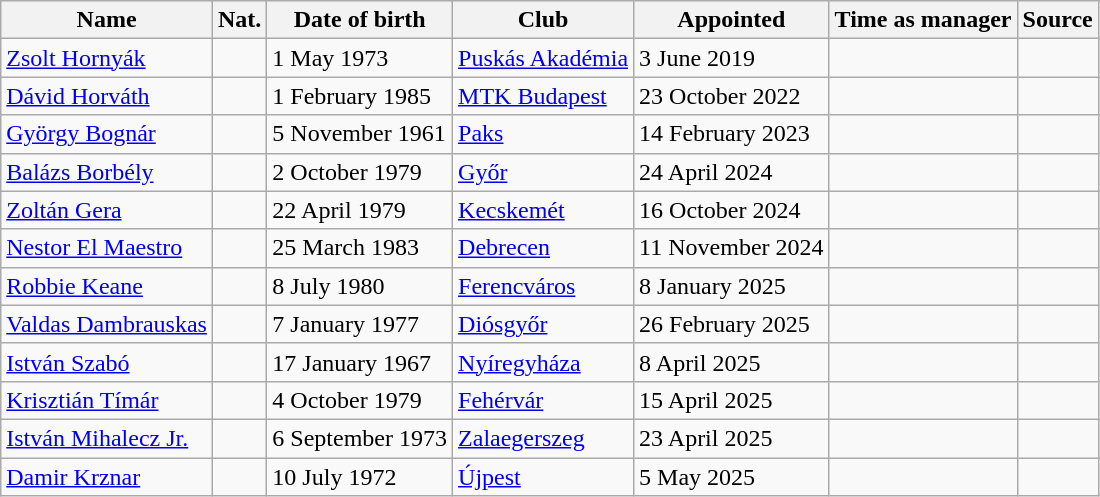<table class="wikitable sortable">
<tr>
<th>Name</th>
<th>Nat.</th>
<th>Date of birth</th>
<th>Club</th>
<th>Appointed</th>
<th>Time as manager</th>
<th class="unsortable">Source</th>
</tr>
<tr>
<td><a href='#'>Zsolt Hornyák</a></td>
<td></td>
<td>1 May 1973</td>
<td><a href='#'>Puskás Akadémia</a></td>
<td>3 June 2019</td>
<td></td>
<td></td>
</tr>
<tr>
<td><a href='#'>Dávid Horváth</a></td>
<td></td>
<td>1 February 1985</td>
<td><a href='#'>MTK Budapest</a></td>
<td>23 October 2022</td>
<td></td>
<td></td>
</tr>
<tr>
<td><a href='#'>György Bognár</a></td>
<td></td>
<td>5 November 1961</td>
<td><a href='#'>Paks</a></td>
<td>14 February 2023</td>
<td></td>
<td></td>
</tr>
<tr>
<td><a href='#'>Balázs Borbély</a></td>
<td></td>
<td>2 October 1979</td>
<td><a href='#'>Győr</a></td>
<td>24 April 2024</td>
<td></td>
<td></td>
</tr>
<tr>
<td><a href='#'>Zoltán Gera</a></td>
<td></td>
<td>22 April 1979</td>
<td><a href='#'>Kecskemét</a></td>
<td>16 October 2024</td>
<td></td>
<td></td>
</tr>
<tr>
<td><a href='#'>Nestor El Maestro</a></td>
<td></td>
<td>25 March 1983</td>
<td><a href='#'>Debrecen</a></td>
<td>11 November 2024</td>
<td></td>
<td></td>
</tr>
<tr>
<td><a href='#'>Robbie Keane</a></td>
<td></td>
<td>8 July 1980</td>
<td><a href='#'>Ferencváros</a></td>
<td>8 January 2025</td>
<td></td>
<td></td>
</tr>
<tr>
<td><a href='#'>Valdas Dambrauskas</a></td>
<td></td>
<td>7 January 1977</td>
<td><a href='#'>Diósgyőr</a></td>
<td>26 February 2025</td>
<td></td>
<td></td>
</tr>
<tr>
<td><a href='#'>István Szabó</a></td>
<td></td>
<td>17 January 1967</td>
<td><a href='#'>Nyíregyháza</a></td>
<td>8 April 2025</td>
<td></td>
<td></td>
</tr>
<tr>
<td><a href='#'>Krisztián Tímár</a></td>
<td></td>
<td>4 October 1979</td>
<td><a href='#'>Fehérvár</a></td>
<td>15 April 2025</td>
<td></td>
<td></td>
</tr>
<tr>
<td><a href='#'>István Mihalecz Jr.</a></td>
<td></td>
<td>6 September 1973</td>
<td><a href='#'>Zalaegerszeg</a></td>
<td>23 April 2025</td>
<td></td>
<td></td>
</tr>
<tr>
<td><a href='#'>Damir Krznar</a></td>
<td></td>
<td>10 July 1972</td>
<td><a href='#'>Újpest</a></td>
<td>5 May 2025</td>
<td></td>
<td></td>
</tr>
</table>
